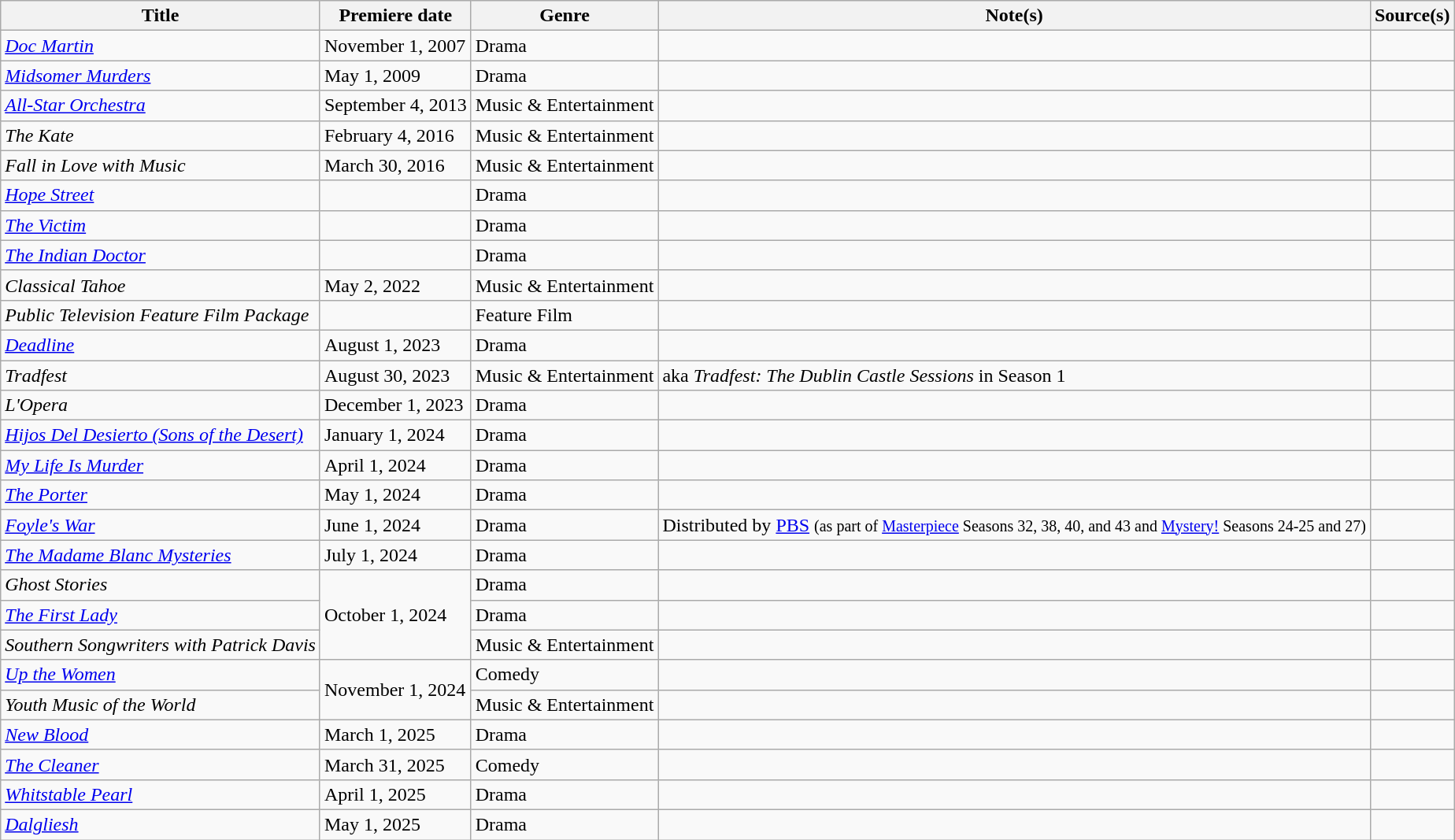<table class="wikitable sortable">
<tr>
<th>Title</th>
<th>Premiere date</th>
<th>Genre</th>
<th>Note(s)</th>
<th>Source(s)</th>
</tr>
<tr>
<td><em><a href='#'>Doc Martin</a></em></td>
<td>November 1, 2007</td>
<td>Drama</td>
<td></td>
<td></td>
</tr>
<tr>
<td><em><a href='#'>Midsomer Murders</a></em></td>
<td>May 1, 2009</td>
<td>Drama</td>
<td></td>
<td></td>
</tr>
<tr>
<td><em><a href='#'>All-Star Orchestra</a></em></td>
<td>September 4, 2013</td>
<td>Music & Entertainment</td>
<td></td>
<td></td>
</tr>
<tr>
<td><em>The Kate</em></td>
<td>February 4, 2016</td>
<td>Music & Entertainment</td>
<td></td>
<td></td>
</tr>
<tr>
<td><em>Fall in Love with Music</em></td>
<td>March 30, 2016</td>
<td>Music & Entertainment</td>
<td></td>
<td></td>
</tr>
<tr>
<td><em><a href='#'>Hope Street</a></em></td>
<td></td>
<td>Drama</td>
<td></td>
<td></td>
</tr>
<tr>
<td><em><a href='#'>The Victim</a></em></td>
<td></td>
<td>Drama</td>
<td></td>
<td></td>
</tr>
<tr>
<td><em><a href='#'>The Indian Doctor</a></em></td>
<td></td>
<td>Drama</td>
<td></td>
<td></td>
</tr>
<tr>
<td><em>Classical Tahoe</em></td>
<td>May 2, 2022</td>
<td>Music & Entertainment</td>
<td></td>
<td></td>
</tr>
<tr>
<td><em>Public Television Feature Film Package</em></td>
<td></td>
<td>Feature Film</td>
<td></td>
<td></td>
</tr>
<tr>
<td><em><a href='#'>Deadline</a></em></td>
<td>August 1, 2023</td>
<td>Drama</td>
<td></td>
<td></td>
</tr>
<tr>
<td><em>Tradfest</em></td>
<td>August 30, 2023</td>
<td>Music & Entertainment</td>
<td>aka <em>Tradfest: The Dublin Castle Sessions</em> in Season 1</td>
<td></td>
</tr>
<tr>
<td><em>L'Opera</em></td>
<td>December 1, 2023</td>
<td>Drama</td>
<td></td>
<td></td>
</tr>
<tr>
<td><em><a href='#'>Hijos Del Desierto (Sons of the Desert)</a></em></td>
<td>January 1, 2024</td>
<td>Drama</td>
<td></td>
<td></td>
</tr>
<tr>
<td><em><a href='#'>My Life Is Murder</a></em></td>
<td>April 1, 2024</td>
<td>Drama</td>
<td></td>
<td></td>
</tr>
<tr>
<td><em><a href='#'>The Porter</a></em></td>
<td>May 1, 2024</td>
<td>Drama</td>
<td></td>
<td></td>
</tr>
<tr>
<td><em><a href='#'>Foyle's War</a></em></td>
<td>June 1, 2024</td>
<td>Drama</td>
<td>Distributed by <a href='#'>PBS</a> <small>(as part of <a href='#'>Masterpiece</a> Seasons 32, 38, 40, and 43 and <a href='#'>Mystery!</a> Seasons 24-25 and 27)</small></td>
<td></td>
</tr>
<tr>
<td><em><a href='#'>The Madame Blanc Mysteries</a></em></td>
<td>July 1, 2024</td>
<td>Drama</td>
<td></td>
<td></td>
</tr>
<tr>
<td><em>Ghost Stories</em></td>
<td rowspan="3">October 1, 2024</td>
<td>Drama</td>
<td></td>
<td></td>
</tr>
<tr>
<td><em><a href='#'>The First Lady</a></em></td>
<td>Drama</td>
<td></td>
<td></td>
</tr>
<tr>
<td><em>Southern Songwriters with Patrick Davis</em></td>
<td>Music & Entertainment</td>
<td></td>
<td></td>
</tr>
<tr>
<td><em><a href='#'>Up the Women</a></em></td>
<td rowspan="2">November 1, 2024</td>
<td>Comedy</td>
<td></td>
<td></td>
</tr>
<tr>
<td><em>Youth Music of the World</em></td>
<td>Music & Entertainment</td>
<td></td>
<td></td>
</tr>
<tr>
<td><em><a href='#'>New Blood</a></em></td>
<td>March 1, 2025</td>
<td>Drama</td>
<td></td>
<td></td>
</tr>
<tr>
<td><em><a href='#'>The Cleaner</a></em></td>
<td>March 31, 2025</td>
<td>Comedy</td>
<td></td>
<td></td>
</tr>
<tr>
<td><em><a href='#'>Whitstable Pearl</a></em></td>
<td>April 1, 2025</td>
<td>Drama</td>
<td></td>
<td></td>
</tr>
<tr>
<td><em><a href='#'>Dalgliesh</a></em></td>
<td>May 1, 2025</td>
<td>Drama</td>
<td></td>
<td></td>
</tr>
</table>
